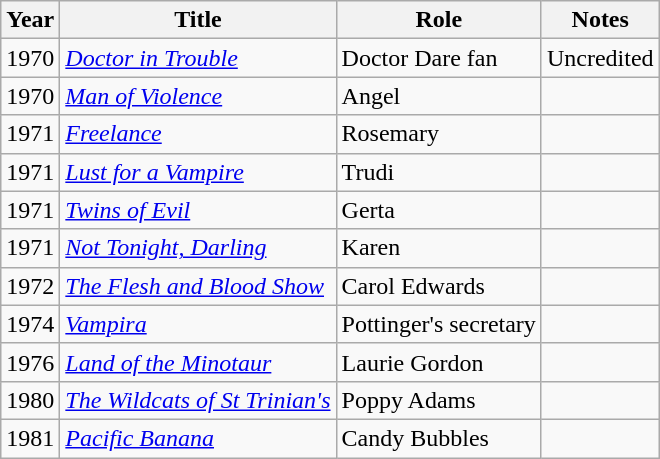<table class="wikitable sortable">
<tr>
<th>Year</th>
<th>Title</th>
<th>Role</th>
<th class=unsortable>Notes</th>
</tr>
<tr>
<td>1970</td>
<td><em><a href='#'>Doctor in Trouble</a></em></td>
<td>Doctor Dare fan</td>
<td>Uncredited</td>
</tr>
<tr>
<td>1970</td>
<td><em><a href='#'>Man of Violence</a></em></td>
<td>Angel</td>
<td></td>
</tr>
<tr>
<td>1971</td>
<td><em><a href='#'>Freelance</a></em></td>
<td>Rosemary</td>
<td></td>
</tr>
<tr>
<td>1971</td>
<td><em><a href='#'>Lust for a Vampire</a></em></td>
<td>Trudi</td>
<td></td>
</tr>
<tr>
<td>1971</td>
<td><em><a href='#'>Twins of Evil</a></em></td>
<td>Gerta</td>
<td></td>
</tr>
<tr>
<td>1971</td>
<td><em><a href='#'>Not Tonight, Darling</a></em></td>
<td>Karen</td>
<td></td>
</tr>
<tr>
<td>1972</td>
<td><em><a href='#'>The Flesh and Blood Show</a></em></td>
<td>Carol Edwards</td>
<td></td>
</tr>
<tr>
<td>1974</td>
<td><em><a href='#'>Vampira</a></em></td>
<td>Pottinger's secretary</td>
<td></td>
</tr>
<tr>
<td>1976</td>
<td><em><a href='#'>Land of the Minotaur</a></em></td>
<td>Laurie Gordon</td>
<td></td>
</tr>
<tr>
<td>1980</td>
<td><em><a href='#'>The Wildcats of St Trinian's</a></em></td>
<td>Poppy Adams</td>
<td></td>
</tr>
<tr>
<td>1981</td>
<td><em><a href='#'>Pacific Banana</a></em></td>
<td>Candy Bubbles</td>
<td></td>
</tr>
</table>
